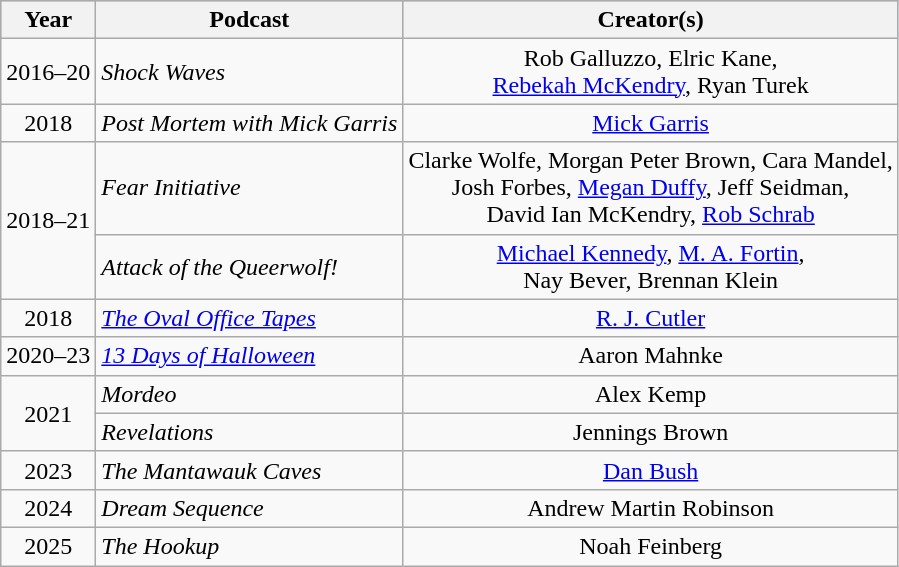<table class="wikitable sortable">
<tr style="background:#b0c4de; text-align:center;">
<th>Year</th>
<th>Podcast</th>
<th>Creator(s)</th>
</tr>
<tr>
<td style="text-align:center;">2016–20</td>
<td style="text-align:left;"><em>Shock Waves</em></td>
<td style="text-align:center;">Rob Galluzzo, Elric Kane,<br><a href='#'>Rebekah McKendry</a>, Ryan Turek</td>
</tr>
<tr>
<td style="text-align:center;">2018</td>
<td style="text-align:left;"><em>Post Mortem with Mick Garris</em></td>
<td style="text-align:center;"><a href='#'>Mick Garris</a></td>
</tr>
<tr>
<td rowspan="2" style="text-align:center;">2018–21</td>
<td style="text-align:left;"><em>Fear Initiative</em></td>
<td style="text-align:center;">Clarke Wolfe, Morgan Peter Brown, Cara Mandel,<br>Josh Forbes, <a href='#'>Megan Duffy</a>, Jeff Seidman,<br>David Ian McKendry, <a href='#'>Rob Schrab</a></td>
</tr>
<tr>
<td style="text-align:left;"><em>Attack of the Queerwolf!</em></td>
<td style="text-align:center;"><a href='#'>Michael Kennedy</a>, <a href='#'>M. A. Fortin</a>,<br>Nay Bever, Brennan Klein</td>
</tr>
<tr>
<td style="text-align:center;">2018</td>
<td style="text-align:left;"><em><a href='#'>The Oval Office Tapes</a></em></td>
<td style="text-align:center;"><a href='#'>R. J. Cutler</a></td>
</tr>
<tr>
<td style="text-align:center;">2020–23</td>
<td style="text-align:left;"><em><a href='#'>13 Days of Halloween</a></em></td>
<td style="text-align:center;">Aaron Mahnke</td>
</tr>
<tr>
<td rowspan="2" style="text-align:center;">2021</td>
<td style="text-align:left;"><em>Mordeo</em></td>
<td style="text-align:center;">Alex Kemp</td>
</tr>
<tr>
<td style="text-align:left;"><em>Revelations</em></td>
<td style="text-align:center;">Jennings Brown</td>
</tr>
<tr>
<td style="text-align:center;">2023</td>
<td style="text-align:left;"><em>The Mantawauk Caves</em></td>
<td style="text-align:center;"><a href='#'>Dan Bush</a></td>
</tr>
<tr>
<td style="text-align:center;">2024</td>
<td style="text-align:left;"><em>Dream Sequence</em></td>
<td style="text-align:center;">Andrew Martin Robinson</td>
</tr>
<tr>
<td style="text-align:center;">2025</td>
<td style="text-align:left;"><em>The Hookup</em></td>
<td style="text-align:center;">Noah Feinberg</td>
</tr>
</table>
